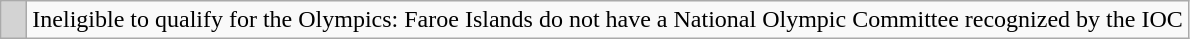<table class="wikitable">
<tr>
<td style="width: 10px; background: lightgrey"></td>
<td>Ineligible to qualify for the Olympics: Faroe Islands do not have a National Olympic Committee recognized by the IOC</td>
</tr>
</table>
